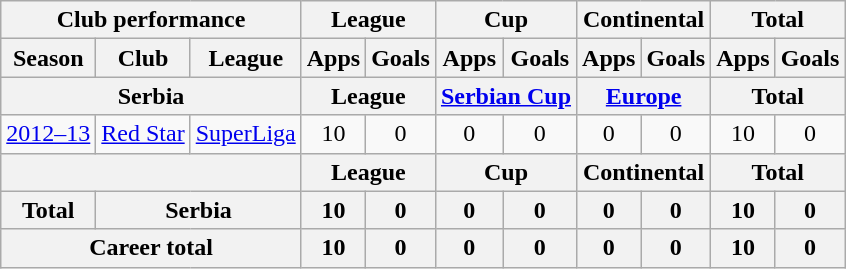<table class="wikitable" style="text-align:center">
<tr>
<th colspan=3>Club performance</th>
<th colspan=2>League</th>
<th colspan=2>Cup</th>
<th colspan=2>Continental</th>
<th colspan=2>Total</th>
</tr>
<tr>
<th>Season</th>
<th>Club</th>
<th>League</th>
<th>Apps</th>
<th>Goals</th>
<th>Apps</th>
<th>Goals</th>
<th>Apps</th>
<th>Goals</th>
<th>Apps</th>
<th>Goals</th>
</tr>
<tr>
<th colspan=3>Serbia</th>
<th colspan=2>League</th>
<th colspan=2><a href='#'>Serbian Cup</a></th>
<th colspan=2><a href='#'>Europe</a></th>
<th colspan=2>Total</th>
</tr>
<tr>
<td><a href='#'>2012–13</a></td>
<td><a href='#'>Red Star</a></td>
<td><a href='#'>SuperLiga</a></td>
<td>10</td>
<td>0</td>
<td>0</td>
<td>0</td>
<td>0</td>
<td>0</td>
<td>10</td>
<td>0</td>
</tr>
<tr>
<th colspan=3></th>
<th colspan=2>League</th>
<th colspan=2>Cup</th>
<th colspan=2>Continental</th>
<th colspan=2>Total</th>
</tr>
<tr>
<th rowspan=1>Total</th>
<th colspan=2>Serbia</th>
<th>10</th>
<th>0</th>
<th>0</th>
<th>0</th>
<th>0</th>
<th>0</th>
<th>10</th>
<th>0</th>
</tr>
<tr>
<th colspan=3>Career total</th>
<th>10</th>
<th>0</th>
<th>0</th>
<th>0</th>
<th>0</th>
<th>0</th>
<th>10</th>
<th>0</th>
</tr>
</table>
